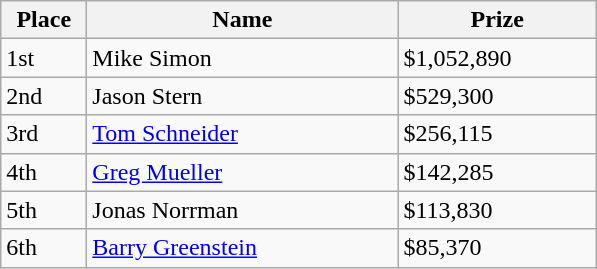<table class="wikitable">
<tr>
<th width="50">Place</th>
<th width="200">Name</th>
<th width="125">Prize</th>
</tr>
<tr>
<td>1st</td>
<td>Mike Simon</td>
<td>$1,052,890</td>
</tr>
<tr>
<td>2nd</td>
<td>Jason Stern</td>
<td>$529,300</td>
</tr>
<tr>
<td>3rd</td>
<td><a href='#'>Tom Schneider</a></td>
<td>$256,115</td>
</tr>
<tr>
<td>4th</td>
<td><a href='#'>Greg Mueller</a></td>
<td>$142,285</td>
</tr>
<tr>
<td>5th</td>
<td>Jonas Norrman</td>
<td>$113,830</td>
</tr>
<tr>
<td>6th</td>
<td><a href='#'>Barry Greenstein</a></td>
<td>$85,370</td>
</tr>
</table>
